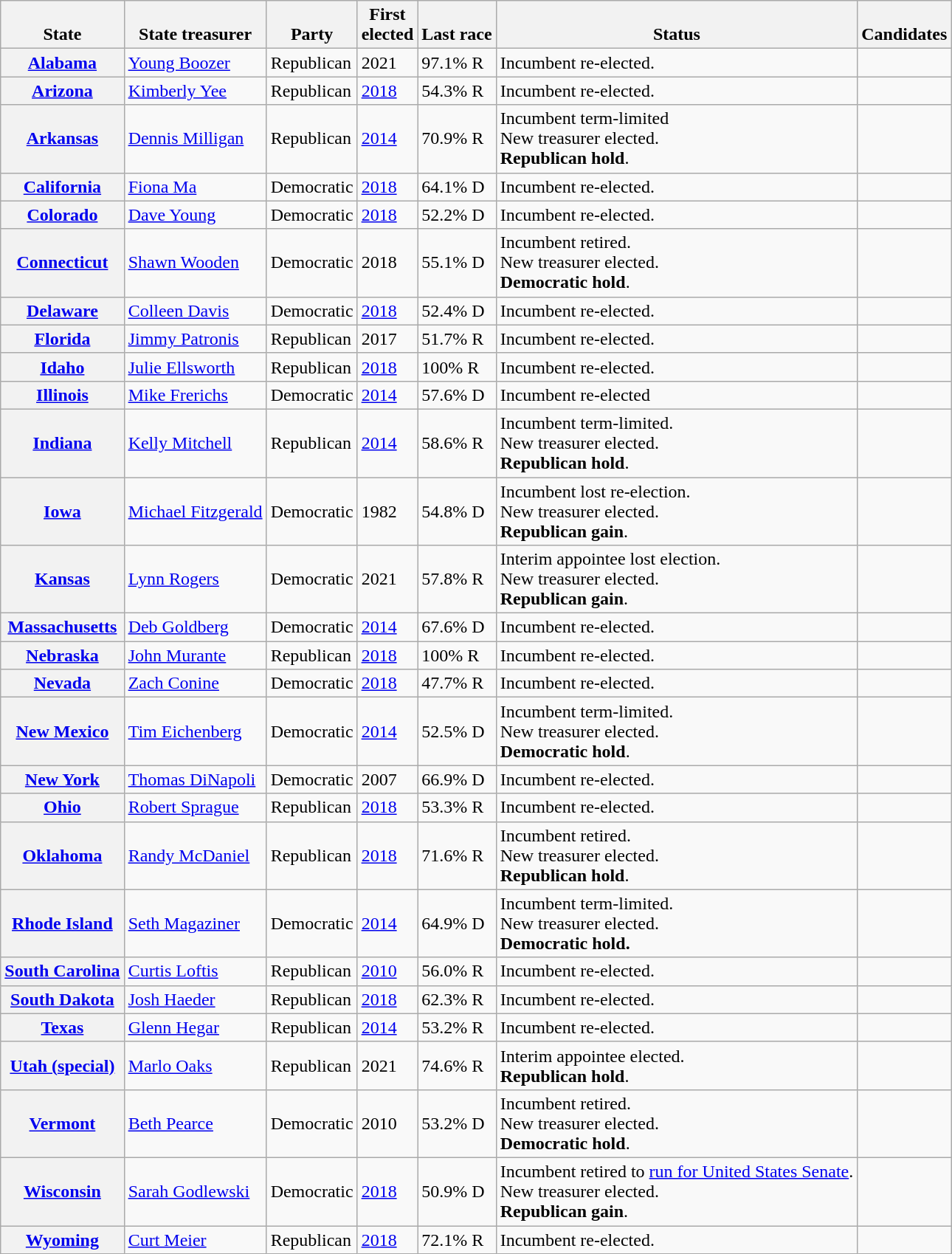<table class="wikitable sortable">
<tr valign=bottom>
<th>State</th>
<th>State treasurer</th>
<th>Party</th>
<th>First<br>elected</th>
<th>Last race</th>
<th>Status</th>
<th>Candidates</th>
</tr>
<tr>
<th><a href='#'>Alabama</a></th>
<td><a href='#'>Young Boozer</a></td>
<td>Republican</td>
<td>2021</td>
<td>97.1% R</td>
<td>Incumbent re-elected.</td>
<td nowrap></td>
</tr>
<tr>
<th><a href='#'>Arizona</a></th>
<td><a href='#'>Kimberly Yee</a></td>
<td>Republican</td>
<td><a href='#'>2018</a></td>
<td>54.3% R</td>
<td>Incumbent re-elected.</td>
<td nowrap></td>
</tr>
<tr>
<th><a href='#'>Arkansas</a></th>
<td><a href='#'>Dennis Milligan</a></td>
<td>Republican</td>
<td><a href='#'>2014</a></td>
<td>70.9% R</td>
<td>Incumbent term-limited<br>New treasurer elected.<br><strong>Republican hold</strong>.</td>
<td nowrap></td>
</tr>
<tr>
<th><a href='#'>California</a></th>
<td><a href='#'>Fiona Ma</a></td>
<td>Democratic</td>
<td><a href='#'>2018</a></td>
<td>64.1% D</td>
<td>Incumbent re-elected.</td>
<td nowrap></td>
</tr>
<tr>
<th><a href='#'>Colorado</a></th>
<td><a href='#'>Dave Young</a></td>
<td>Democratic</td>
<td><a href='#'>2018</a></td>
<td>52.2% D</td>
<td>Incumbent re-elected.</td>
<td nowrap></td>
</tr>
<tr>
<th><a href='#'>Connecticut</a></th>
<td><a href='#'>Shawn Wooden</a></td>
<td>Democratic</td>
<td>2018</td>
<td>55.1% D</td>
<td>Incumbent retired.<br>New treasurer elected.<br><strong>Democratic hold</strong>.</td>
<td nowrap></td>
</tr>
<tr>
<th><a href='#'>Delaware</a></th>
<td><a href='#'>Colleen Davis</a></td>
<td>Democratic</td>
<td><a href='#'>2018</a></td>
<td>52.4% D</td>
<td>Incumbent re-elected.</td>
<td nowrap></td>
</tr>
<tr>
<th><a href='#'>Florida</a></th>
<td><a href='#'>Jimmy Patronis</a></td>
<td>Republican</td>
<td>2017</td>
<td>51.7% R</td>
<td>Incumbent re-elected.</td>
<td nowrap></td>
</tr>
<tr>
<th><a href='#'>Idaho</a></th>
<td><a href='#'>Julie Ellsworth</a></td>
<td>Republican</td>
<td><a href='#'>2018</a></td>
<td>100% R</td>
<td>Incumbent re-elected.</td>
<td nowrap></td>
</tr>
<tr>
<th><a href='#'>Illinois</a></th>
<td><a href='#'>Mike Frerichs</a></td>
<td>Democratic</td>
<td><a href='#'>2014</a></td>
<td>57.6% D</td>
<td>Incumbent re-elected</td>
<td nowrap></td>
</tr>
<tr>
<th><a href='#'>Indiana</a></th>
<td><a href='#'>Kelly Mitchell</a></td>
<td>Republican</td>
<td><a href='#'>2014</a></td>
<td>58.6% R</td>
<td>Incumbent term-limited.<br>New treasurer elected.<br><strong>Republican hold</strong>.</td>
<td nowrap></td>
</tr>
<tr>
<th><a href='#'>Iowa</a></th>
<td><a href='#'>Michael Fitzgerald</a></td>
<td>Democratic</td>
<td>1982</td>
<td>54.8% D</td>
<td>Incumbent lost re-election.<br>New treasurer elected.<br><strong>Republican gain</strong>.</td>
<td nowrap></td>
</tr>
<tr>
<th><a href='#'>Kansas</a></th>
<td><a href='#'>Lynn Rogers</a></td>
<td>Democratic</td>
<td>2021</td>
<td>57.8% R</td>
<td>Interim appointee lost election.<br>New treasurer elected.<br><strong>Republican gain</strong>.</td>
<td nowrap></td>
</tr>
<tr>
<th><a href='#'>Massachusetts</a></th>
<td><a href='#'>Deb Goldberg</a></td>
<td>Democratic</td>
<td><a href='#'>2014</a></td>
<td>67.6% D</td>
<td>Incumbent re-elected.</td>
<td nowrap></td>
</tr>
<tr>
<th><a href='#'>Nebraska</a></th>
<td><a href='#'>John Murante</a></td>
<td>Republican</td>
<td><a href='#'>2018</a></td>
<td>100% R</td>
<td>Incumbent re-elected.</td>
<td nowrap></td>
</tr>
<tr>
<th><a href='#'>Nevada</a></th>
<td><a href='#'>Zach Conine</a></td>
<td>Democratic</td>
<td><a href='#'>2018</a></td>
<td>47.7% R</td>
<td>Incumbent re-elected.</td>
<td nowrap><br></td>
</tr>
<tr>
<th><a href='#'>New Mexico</a></th>
<td><a href='#'>Tim Eichenberg</a></td>
<td>Democratic</td>
<td><a href='#'>2014</a></td>
<td>52.5% D</td>
<td>Incumbent term-limited.<br>New treasurer elected.<br><strong>Democratic hold</strong>.</td>
<td nowrap></td>
</tr>
<tr>
<th><a href='#'>New York</a></th>
<td><a href='#'>Thomas DiNapoli</a></td>
<td>Democratic</td>
<td>2007</td>
<td>66.9% D</td>
<td>Incumbent re-elected.</td>
<td nowrap></td>
</tr>
<tr>
<th><a href='#'>Ohio</a></th>
<td><a href='#'>Robert Sprague</a></td>
<td>Republican</td>
<td><a href='#'>2018</a></td>
<td>53.3% R</td>
<td>Incumbent re-elected.</td>
<td nowrap></td>
</tr>
<tr>
<th><a href='#'>Oklahoma</a></th>
<td><a href='#'>Randy McDaniel</a></td>
<td>Republican</td>
<td><a href='#'>2018</a></td>
<td>71.6% R</td>
<td>Incumbent retired.<br>New treasurer elected.<br><strong>Republican hold</strong>.</td>
<td nowrap></td>
</tr>
<tr>
<th><a href='#'>Rhode Island</a></th>
<td><a href='#'>Seth Magaziner</a></td>
<td>Democratic</td>
<td><a href='#'>2014</a></td>
<td>64.9% D</td>
<td>Incumbent term-limited.<br>New treasurer elected.<br><strong>Democratic hold.</strong></td>
<td nowrap></td>
</tr>
<tr>
<th><a href='#'>South Carolina</a></th>
<td><a href='#'>Curtis Loftis</a></td>
<td>Republican</td>
<td><a href='#'>2010</a></td>
<td>56.0% R</td>
<td>Incumbent re-elected.</td>
<td nowrap></td>
</tr>
<tr>
<th><a href='#'>South Dakota</a></th>
<td><a href='#'>Josh Haeder</a></td>
<td>Republican</td>
<td><a href='#'>2018</a></td>
<td>62.3% R</td>
<td>Incumbent re-elected.</td>
<td nowrap></td>
</tr>
<tr>
<th><a href='#'>Texas</a></th>
<td><a href='#'>Glenn Hegar</a></td>
<td>Republican</td>
<td><a href='#'>2014</a></td>
<td>53.2% R</td>
<td>Incumbent re-elected.</td>
<td nowrap></td>
</tr>
<tr>
<th><a href='#'>Utah (special)</a></th>
<td><a href='#'>Marlo Oaks</a></td>
<td>Republican</td>
<td>2021</td>
<td>74.6% R</td>
<td>Interim appointee elected.<br><strong>Republican hold</strong>.</td>
<td nowrap></td>
</tr>
<tr>
<th><a href='#'>Vermont</a></th>
<td><a href='#'>Beth Pearce</a></td>
<td>Democratic</td>
<td>2010</td>
<td>53.2% D</td>
<td>Incumbent retired.<br>New treasurer elected.<br><strong>Democratic hold</strong>.</td>
<td nowrap></td>
</tr>
<tr>
<th><a href='#'>Wisconsin</a></th>
<td><a href='#'>Sarah Godlewski</a></td>
<td>Democratic</td>
<td><a href='#'>2018</a></td>
<td>50.9% D</td>
<td>Incumbent retired to <a href='#'>run for United States Senate</a>.<br>New treasurer elected.<br><strong>Republican gain</strong>.</td>
<td nowrap></td>
</tr>
<tr>
<th><a href='#'>Wyoming</a></th>
<td><a href='#'>Curt Meier</a></td>
<td>Republican</td>
<td><a href='#'>2018</a></td>
<td>72.1% R</td>
<td>Incumbent re-elected.</td>
<td nowrap></td>
</tr>
</table>
